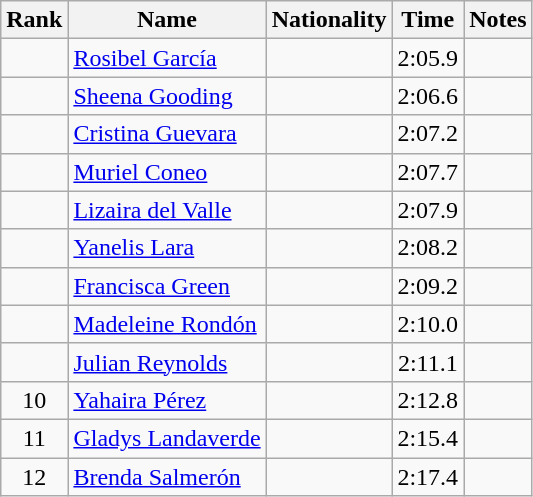<table class="wikitable sortable" style="text-align:center">
<tr>
<th>Rank</th>
<th>Name</th>
<th>Nationality</th>
<th>Time</th>
<th>Notes</th>
</tr>
<tr>
<td></td>
<td align=left><a href='#'>Rosibel García</a></td>
<td align=left></td>
<td>2:05.9</td>
<td></td>
</tr>
<tr>
<td></td>
<td align=left><a href='#'>Sheena Gooding</a></td>
<td align=left></td>
<td>2:06.6</td>
<td></td>
</tr>
<tr>
<td></td>
<td align=left><a href='#'>Cristina Guevara</a></td>
<td align=left></td>
<td>2:07.2</td>
<td></td>
</tr>
<tr>
<td></td>
<td align=left><a href='#'>Muriel Coneo</a></td>
<td align=left></td>
<td>2:07.7</td>
<td></td>
</tr>
<tr>
<td></td>
<td align=left><a href='#'>Lizaira del Valle</a></td>
<td align=left></td>
<td>2:07.9</td>
<td></td>
</tr>
<tr>
<td></td>
<td align=left><a href='#'>Yanelis Lara</a></td>
<td align=left></td>
<td>2:08.2</td>
<td></td>
</tr>
<tr>
<td></td>
<td align=left><a href='#'>Francisca Green</a></td>
<td align=left></td>
<td>2:09.2</td>
<td></td>
</tr>
<tr>
<td></td>
<td align=left><a href='#'>Madeleine Rondón</a></td>
<td align=left></td>
<td>2:10.0</td>
<td></td>
</tr>
<tr>
<td></td>
<td align=left><a href='#'>Julian Reynolds</a></td>
<td align=left></td>
<td>2:11.1</td>
<td></td>
</tr>
<tr>
<td>10</td>
<td align=left><a href='#'>Yahaira Pérez</a></td>
<td align=left></td>
<td>2:12.8</td>
<td></td>
</tr>
<tr>
<td>11</td>
<td align=left><a href='#'>Gladys Landaverde</a></td>
<td align=left></td>
<td>2:15.4</td>
<td></td>
</tr>
<tr>
<td>12</td>
<td align=left><a href='#'>Brenda Salmerón</a></td>
<td align=left></td>
<td>2:17.4</td>
<td></td>
</tr>
</table>
